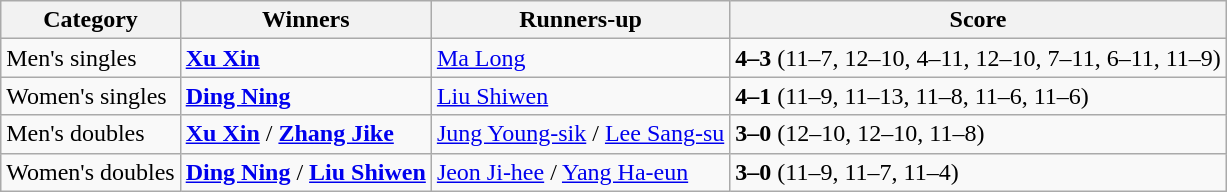<table class=wikitable style="white-space:nowrap;">
<tr>
<th>Category</th>
<th>Winners</th>
<th>Runners-up</th>
<th>Score</th>
</tr>
<tr>
<td>Men's singles</td>
<td> <strong><a href='#'>Xu Xin</a></strong></td>
<td> <a href='#'>Ma Long</a></td>
<td><strong>4–3</strong> (11–7, 12–10, 4–11, 12–10, 7–11, 6–11, 11–9)</td>
</tr>
<tr>
<td>Women's singles</td>
<td> <strong><a href='#'>Ding Ning</a></strong></td>
<td> <a href='#'>Liu Shiwen</a></td>
<td><strong>4–1</strong> (11–9, 11–13, 11–8, 11–6, 11–6)</td>
</tr>
<tr>
<td>Men's doubles</td>
<td> <strong><a href='#'>Xu Xin</a></strong> / <strong><a href='#'>Zhang Jike</a></strong></td>
<td> <a href='#'>Jung Young-sik</a> / <a href='#'>Lee Sang-su</a></td>
<td><strong>3–0</strong> (12–10, 12–10, 11–8)</td>
</tr>
<tr>
<td>Women's doubles</td>
<td> <strong><a href='#'>Ding Ning</a></strong> / <strong><a href='#'>Liu Shiwen</a></strong></td>
<td> <a href='#'>Jeon Ji-hee</a> / <a href='#'>Yang Ha-eun</a></td>
<td><strong>3–0</strong> (11–9, 11–7, 11–4)</td>
</tr>
</table>
